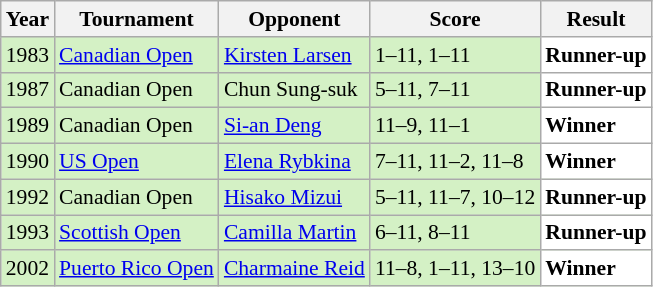<table class="sortable wikitable" style="font-size: 90%;">
<tr>
<th>Year</th>
<th>Tournament</th>
<th>Opponent</th>
<th>Score</th>
<th>Result</th>
</tr>
<tr style="background:#D4F1C5">
<td align="center">1983</td>
<td align="left"><a href='#'>Canadian Open</a></td>
<td align="left"> <a href='#'>Kirsten Larsen</a></td>
<td align="left">1–11, 1–11</td>
<td style="text-align:left; background:white"> <strong>Runner-up</strong></td>
</tr>
<tr style="background:#D4F1C5">
<td align="center">1987</td>
<td align="left">Canadian Open</td>
<td align="left"> Chun Sung-suk</td>
<td align="left">5–11, 7–11</td>
<td style="text-align:left; background:white"> <strong>Runner-up</strong></td>
</tr>
<tr style="background:#D4F1C5">
<td align="center">1989</td>
<td align="left">Canadian Open</td>
<td align="left"> <a href='#'>Si-an Deng</a></td>
<td align="left">11–9, 11–1</td>
<td style="text-align:left; background:white"> <strong>Winner</strong></td>
</tr>
<tr style="background:#D4F1C5">
<td align="center">1990</td>
<td align="left"><a href='#'>US Open</a></td>
<td align="left"> <a href='#'>Elena Rybkina</a></td>
<td align="left">7–11, 11–2, 11–8</td>
<td style="text-align:left; background:white"> <strong>Winner</strong></td>
</tr>
<tr style="background:#D4F1C5">
<td align="center">1992</td>
<td align="left">Canadian Open</td>
<td align="left"> <a href='#'>Hisako Mizui</a></td>
<td align="left">5–11, 11–7, 10–12</td>
<td style="text-align:left; background:white"> <strong>Runner-up</strong></td>
</tr>
<tr style="background:#D4F1C5">
<td align="center">1993</td>
<td align="left"><a href='#'>Scottish Open</a></td>
<td align="left"> <a href='#'>Camilla Martin</a></td>
<td align="left">6–11, 8–11</td>
<td style="text-align:left; background:white"> <strong>Runner-up</strong></td>
</tr>
<tr style="background:#D4F1C5">
<td align="center">2002</td>
<td align="left"><a href='#'>Puerto Rico Open</a></td>
<td align="left"> <a href='#'>Charmaine Reid</a></td>
<td align="left">11–8, 1–11, 13–10</td>
<td style="text-align:left; background:white"> <strong>Winner</strong></td>
</tr>
</table>
